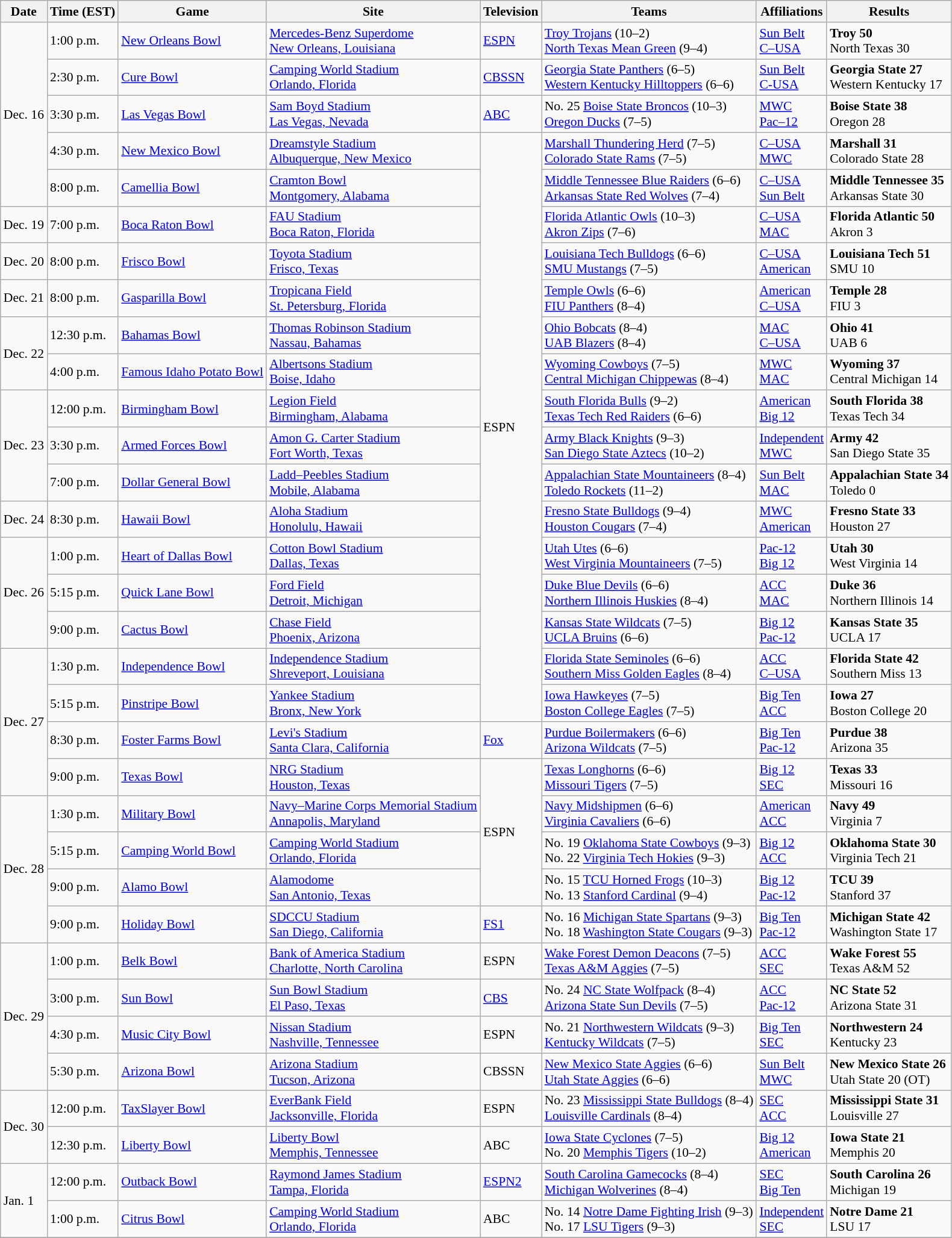<table class="wikitable" style="font-size:90%">
<tr>
<th>Date</th>
<th>Time (EST)</th>
<th>Game</th>
<th>Site</th>
<th>Television</th>
<th>Teams</th>
<th>Affiliations</th>
<th>Results</th>
</tr>
<tr>
<td rowspan=5 style=white-space:nowrap>Dec. 16</td>
<td>1:00 p.m.</td>
<td><a href='#'>New Orleans Bowl</a></td>
<td><a href='#'>Mercedes-Benz Superdome</a><br><a href='#'>New Orleans, Louisiana</a></td>
<td><a href='#'>ESPN</a></td>
<td><a href='#'>Troy Trojans</a> (10–2)<br><a href='#'>North Texas Mean Green</a> (9–4)</td>
<td><a href='#'>Sun Belt</a><br><a href='#'>C–USA</a></td>
<td><strong>Troy 50</strong><br>North Texas 30</td>
</tr>
<tr>
<td>2:30 p.m.</td>
<td><a href='#'>Cure Bowl</a></td>
<td><a href='#'>Camping World Stadium</a><br><a href='#'>Orlando, Florida</a></td>
<td><a href='#'>CBSSN</a></td>
<td><a href='#'>Georgia State Panthers</a> (6–5)<br><a href='#'>Western Kentucky Hilltoppers</a> (6–6)</td>
<td><a href='#'>Sun Belt</a><br><a href='#'>C-USA</a></td>
<td><strong>Georgia State 27</strong><br>Western Kentucky 17</td>
</tr>
<tr>
<td>3:30 p.m.</td>
<td><a href='#'>Las Vegas Bowl</a></td>
<td><a href='#'>Sam Boyd Stadium</a><br><a href='#'>Las Vegas, Nevada</a></td>
<td><a href='#'>ABC</a></td>
<td>No. 25 <a href='#'>Boise State Broncos</a> (10–3)<br><a href='#'>Oregon Ducks</a> (7–5)</td>
<td><a href='#'>MWC</a><br><a href='#'>Pac–12</a></td>
<td><strong>Boise State 38</strong><br>Oregon 28</td>
</tr>
<tr>
<td>4:30 p.m.</td>
<td><a href='#'>New Mexico Bowl</a></td>
<td><a href='#'>Dreamstyle Stadium</a><br><a href='#'>Albuquerque, New Mexico</a></td>
<td rowspan=16>ESPN</td>
<td><a href='#'>Marshall Thundering Herd</a> (7–5)<br><a href='#'>Colorado State Rams</a> (7–5)</td>
<td><a href='#'>C–USA</a><br><a href='#'>MWC</a></td>
<td><strong>Marshall 31</strong><br>Colorado State 28</td>
</tr>
<tr>
<td>8:00 p.m.</td>
<td><a href='#'>Camellia Bowl</a></td>
<td><a href='#'>Cramton Bowl</a><br><a href='#'>Montgomery, Alabama</a></td>
<td><a href='#'>Middle Tennessee Blue Raiders</a> (6–6)<br><a href='#'>Arkansas State Red Wolves</a> (7–4)</td>
<td><a href='#'>C–USA</a><br><a href='#'>Sun Belt</a></td>
<td><strong>Middle Tennessee 35</strong><br>Arkansas State 30</td>
</tr>
<tr>
<td>Dec. 19</td>
<td>7:00 p.m.</td>
<td><a href='#'>Boca Raton Bowl</a></td>
<td><a href='#'>FAU Stadium</a><br><a href='#'>Boca Raton, Florida</a></td>
<td><a href='#'>Florida Atlantic Owls</a> (10–3)<br> <a href='#'>Akron Zips</a> (7–6)</td>
<td><a href='#'>C–USA</a><br><a href='#'>MAC</a></td>
<td><strong>Florida Atlantic 50</strong><br>Akron 3</td>
</tr>
<tr>
<td>Dec. 20</td>
<td>8:00 p.m.</td>
<td><a href='#'>Frisco Bowl</a></td>
<td><a href='#'>Toyota Stadium</a><br><a href='#'>Frisco, Texas</a></td>
<td><a href='#'>Louisiana Tech Bulldogs</a> (6–6)<br><a href='#'>SMU Mustangs</a> (7–5)</td>
<td><a href='#'>C–USA</a><br><a href='#'>American</a></td>
<td><strong>Louisiana Tech 51</strong><br>SMU 10</td>
</tr>
<tr>
<td>Dec. 21</td>
<td>8:00 p.m.</td>
<td><a href='#'>Gasparilla Bowl</a></td>
<td><a href='#'>Tropicana Field</a><br><a href='#'>St. Petersburg, Florida</a></td>
<td><a href='#'>Temple Owls</a> (6–6)<br><a href='#'>FIU Panthers</a> (8–4)</td>
<td><a href='#'>American</a><br><a href='#'>C–USA</a></td>
<td><strong>Temple 28</strong><br>FIU 3</td>
</tr>
<tr>
<td rowspan="2" style=white-space:nowrap>Dec. 22</td>
<td>12:30 p.m.</td>
<td><a href='#'>Bahamas Bowl</a></td>
<td><a href='#'>Thomas Robinson Stadium</a><br><a href='#'>Nassau, Bahamas</a></td>
<td><a href='#'>Ohio Bobcats</a> (8–4)<br><a href='#'>UAB Blazers</a> (8–4)</td>
<td><a href='#'>MAC</a><br><a href='#'>C–USA</a></td>
<td><strong>Ohio 41</strong><br>UAB 6</td>
</tr>
<tr>
<td>4:00 p.m.</td>
<td><a href='#'>Famous Idaho Potato Bowl</a></td>
<td><a href='#'>Albertsons Stadium</a><br><a href='#'>Boise, Idaho</a></td>
<td><a href='#'>Wyoming Cowboys</a> (7–5)<br><a href='#'>Central Michigan Chippewas</a> (8–4)</td>
<td><a href='#'>MWC</a><br><a href='#'>MAC</a></td>
<td><strong>Wyoming 37</strong><br>Central Michigan 14</td>
</tr>
<tr>
<td rowspan="3" style=white-space:nowrap>Dec. 23</td>
<td>12:00 p.m.</td>
<td><a href='#'>Birmingham Bowl</a></td>
<td><a href='#'>Legion Field</a><br><a href='#'>Birmingham, Alabama</a></td>
<td><a href='#'>South Florida Bulls</a> (9–2)<br><a href='#'>Texas Tech Red Raiders</a> (6–6)</td>
<td><a href='#'>American</a><br><a href='#'>Big 12</a></td>
<td><strong>South Florida 38</strong><br>Texas Tech 34</td>
</tr>
<tr>
<td>3:30 p.m.</td>
<td><a href='#'>Armed Forces Bowl</a></td>
<td><a href='#'>Amon G. Carter Stadium</a><br><a href='#'>Fort Worth, Texas</a></td>
<td><a href='#'>Army Black Knights</a> (9–3)<br><a href='#'>San Diego State Aztecs</a> (10–2)</td>
<td><a href='#'>Independent</a><br><a href='#'>MWC</a></td>
<td><strong>Army 42</strong><br>San Diego State 35</td>
</tr>
<tr>
<td>7:00 p.m.</td>
<td><a href='#'>Dollar General Bowl</a></td>
<td><a href='#'>Ladd–Peebles Stadium</a><br><a href='#'>Mobile, Alabama</a></td>
<td><a href='#'>Appalachian State Mountaineers</a> (8–4)<br><a href='#'>Toledo Rockets</a> (11–2)</td>
<td><a href='#'>Sun Belt</a><br><a href='#'>MAC</a></td>
<td><strong>Appalachian State 34</strong><br>Toledo 0</td>
</tr>
<tr>
<td>Dec. 24</td>
<td>8:30 p.m.</td>
<td><a href='#'>Hawaii Bowl</a></td>
<td><a href='#'>Aloha Stadium</a><br><a href='#'>Honolulu, Hawaii</a></td>
<td><a href='#'>Fresno State Bulldogs</a> (9–4)<br><a href='#'>Houston Cougars</a> (7–4)</td>
<td><a href='#'>MWC</a><br><a href='#'>American</a></td>
<td><strong>Fresno State 33</strong><br>Houston 27</td>
</tr>
<tr>
<td rowspan="3" style=white-space:nowrap>Dec. 26</td>
<td>1:00 p.m.</td>
<td><a href='#'>Heart of Dallas Bowl</a></td>
<td><a href='#'>Cotton Bowl Stadium</a><br><a href='#'>Dallas, Texas</a></td>
<td><a href='#'>Utah Utes</a> (6–6)<br><a href='#'>West Virginia Mountaineers</a> (7–5)</td>
<td><a href='#'>Pac-12</a><br><a href='#'>Big 12</a></td>
<td><strong>Utah 30</strong><br>West Virginia 14</td>
</tr>
<tr>
<td>5:15 p.m.</td>
<td><a href='#'>Quick Lane Bowl</a></td>
<td><a href='#'>Ford Field</a><br><a href='#'>Detroit, Michigan</a></td>
<td><a href='#'>Duke Blue Devils</a> (6–6)<br><a href='#'>Northern Illinois Huskies</a> (8–4)</td>
<td><a href='#'>ACC</a><br><a href='#'>MAC</a></td>
<td><strong>Duke 36</strong><br>Northern Illinois 14</td>
</tr>
<tr>
<td>9:00 p.m.</td>
<td><a href='#'>Cactus Bowl</a></td>
<td><a href='#'>Chase Field</a><br><a href='#'>Phoenix, Arizona</a></td>
<td><a href='#'>Kansas State Wildcats</a> (7–5)<br><a href='#'>UCLA Bruins</a> (6–6)</td>
<td><a href='#'>Big 12</a><br><a href='#'>Pac-12</a></td>
<td><strong>Kansas State 35</strong><br>UCLA 17</td>
</tr>
<tr>
<td rowspan="4" style=white-space:nowrap>Dec. 27</td>
<td>1:30 p.m.</td>
<td><a href='#'>Independence Bowl</a></td>
<td><a href='#'>Independence Stadium</a><br><a href='#'>Shreveport, Louisiana</a></td>
<td><a href='#'>Florida State Seminoles</a> (6–6)<br><a href='#'>Southern Miss Golden Eagles</a> (8–4)</td>
<td><a href='#'>ACC</a><br><a href='#'>C–USA</a></td>
<td><strong>Florida State 42</strong><br>Southern Miss 13</td>
</tr>
<tr>
<td>5:15 p.m.</td>
<td><a href='#'>Pinstripe Bowl</a></td>
<td><a href='#'>Yankee Stadium</a><br><a href='#'>Bronx, New York</a></td>
<td><a href='#'>Iowa Hawkeyes</a> (7–5)<br><a href='#'>Boston College Eagles</a> (7–5)</td>
<td><a href='#'>Big Ten</a><br><a href='#'>ACC</a></td>
<td><strong>Iowa 27</strong><br>Boston College 20</td>
</tr>
<tr>
<td>8:30 p.m.</td>
<td><a href='#'>Foster Farms Bowl</a></td>
<td><a href='#'>Levi's Stadium</a><br><a href='#'>Santa Clara, California</a></td>
<td><a href='#'>Fox</a></td>
<td><a href='#'>Purdue Boilermakers</a> (6–6)<br><a href='#'>Arizona Wildcats</a> (7–5)</td>
<td><a href='#'>Big Ten</a><br><a href='#'>Pac-12</a></td>
<td><strong>Purdue 38</strong><br>Arizona 35</td>
</tr>
<tr>
<td>9:00 p.m.</td>
<td><a href='#'>Texas Bowl</a></td>
<td><a href='#'>NRG Stadium</a><br><a href='#'>Houston, Texas</a></td>
<td rowspan=4>ESPN</td>
<td><a href='#'>Texas Longhorns</a> (6–6)<br><a href='#'>Missouri Tigers</a> (7–5)</td>
<td><a href='#'>Big 12</a><br><a href='#'>SEC</a></td>
<td><strong>Texas 33</strong><br>Missouri 16</td>
</tr>
<tr>
<td rowspan="4" style=white-space:nowrap>Dec. 28</td>
<td>1:30 p.m.</td>
<td><a href='#'>Military Bowl</a></td>
<td><a href='#'>Navy–Marine Corps Memorial Stadium</a><br><a href='#'>Annapolis, Maryland</a></td>
<td><a href='#'>Navy Midshipmen</a> (6–6)<br><a href='#'>Virginia Cavaliers</a> (6–6)</td>
<td><a href='#'>American</a><br><a href='#'>ACC</a></td>
<td><strong>Navy 49</strong><br>Virginia 7</td>
</tr>
<tr>
<td>5:15 p.m.</td>
<td><a href='#'>Camping World Bowl</a></td>
<td><a href='#'>Camping World Stadium</a><br><a href='#'>Orlando, Florida</a></td>
<td>No. 19 <a href='#'>Oklahoma State Cowboys</a> (9–3)<br>No. 22 <a href='#'>Virginia Tech Hokies</a> (9–3)</td>
<td><a href='#'>Big 12</a><br><a href='#'>ACC</a></td>
<td><strong>Oklahoma State 30</strong> <br>Virginia Tech 21</td>
</tr>
<tr>
<td>9:00 p.m.</td>
<td><a href='#'>Alamo Bowl</a></td>
<td><a href='#'>Alamodome</a><br><a href='#'>San Antonio, Texas</a></td>
<td>No. 15 <a href='#'>TCU Horned Frogs</a> (10–3)<br>No. 13 <a href='#'>Stanford Cardinal</a> (9–4)</td>
<td><a href='#'>Big 12</a><br><a href='#'>Pac-12</a></td>
<td><strong>TCU 39</strong> <br> Stanford 37</td>
</tr>
<tr>
<td>9:00 p.m.</td>
<td><a href='#'>Holiday Bowl</a></td>
<td><a href='#'>SDCCU Stadium</a><br><a href='#'>San Diego, California</a></td>
<td><a href='#'>FS1</a></td>
<td>No. 16 <a href='#'>Michigan State Spartans</a> (9–3)<br>No. 18 <a href='#'>Washington State Cougars</a> (9–3)</td>
<td><a href='#'>Big Ten</a><br><a href='#'>Pac-12</a></td>
<td><strong>Michigan State 42</strong> <br>Washington State 17</td>
</tr>
<tr>
<td rowspan="4" style=white-space:nowrap>Dec. 29</td>
<td>1:00 p.m.</td>
<td><a href='#'>Belk Bowl</a></td>
<td><a href='#'>Bank of America Stadium</a><br><a href='#'>Charlotte, North Carolina</a></td>
<td>ESPN</td>
<td><a href='#'>Wake Forest Demon Deacons</a> (7–5) <br> <a href='#'>Texas A&M Aggies</a> (7–5)</td>
<td><a href='#'>ACC</a><br><a href='#'>SEC</a></td>
<td><strong>Wake Forest 55</strong><br>Texas A&M 52</td>
</tr>
<tr>
<td>3:00 p.m.</td>
<td><a href='#'>Sun Bowl</a></td>
<td><a href='#'>Sun Bowl Stadium</a><br><a href='#'>El Paso, Texas</a></td>
<td><a href='#'>CBS</a></td>
<td>No. 24 <a href='#'>NC State Wolfpack</a> (8–4)<br><a href='#'>Arizona State Sun Devils</a> (7–5)</td>
<td><a href='#'>ACC</a><br><a href='#'>Pac-12</a></td>
<td><strong>NC State 52</strong><br>Arizona State 31</td>
</tr>
<tr>
<td>4:30 p.m.</td>
<td><a href='#'>Music City Bowl</a></td>
<td><a href='#'>Nissan Stadium</a><br><a href='#'>Nashville, Tennessee</a></td>
<td>ESPN</td>
<td>No. 21 <a href='#'>Northwestern Wildcats</a> (9–3)<br><a href='#'>Kentucky Wildcats</a> (7–5)</td>
<td><a href='#'>Big Ten</a><br><a href='#'>SEC</a></td>
<td><strong>Northwestern 24</strong> <br>Kentucky 23</td>
</tr>
<tr>
<td>5:30 p.m.</td>
<td><a href='#'>Arizona Bowl</a></td>
<td><a href='#'>Arizona Stadium</a><br><a href='#'>Tucson, Arizona</a></td>
<td>CBSSN</td>
<td><a href='#'>New Mexico State Aggies</a> (6–6)<br><a href='#'>Utah State Aggies</a> (6–6)</td>
<td><a href='#'>Sun Belt</a><br><a href='#'>MWC</a></td>
<td><strong>New Mexico State 26</strong> <br>Utah State 20 (OT)</td>
</tr>
<tr>
<td rowspan="2" style=white-space:nowrap>Dec. 30</td>
<td>12:00 p.m.</td>
<td><a href='#'>TaxSlayer Bowl</a></td>
<td><a href='#'>EverBank Field</a><br><a href='#'>Jacksonville, Florida</a></td>
<td>ESPN</td>
<td>No. 23 <a href='#'>Mississippi State Bulldogs</a> (8–4) <br> <a href='#'>Louisville Cardinals</a> (8–4)</td>
<td><a href='#'>SEC</a> <br><a href='#'>ACC</a></td>
<td><strong>Mississippi State 31</strong> <br>Louisville 27</td>
</tr>
<tr>
<td>12:30 p.m.</td>
<td><a href='#'>Liberty Bowl</a></td>
<td><a href='#'>Liberty Bowl</a><br><a href='#'>Memphis, Tennessee</a></td>
<td>ABC</td>
<td><a href='#'>Iowa State Cyclones</a> (7–5) <br> No. 20 <a href='#'>Memphis Tigers</a> (10–2)</td>
<td><a href='#'>Big 12</a> <br> <a href='#'>American</a></td>
<td><strong>Iowa State 21</strong> <br>Memphis 20</td>
</tr>
<tr>
<td rowspan="2" style=white-space:nowrap>Jan. 1</td>
<td>12:00 p.m.</td>
<td><a href='#'>Outback Bowl</a></td>
<td><a href='#'>Raymond James Stadium</a><br><a href='#'>Tampa, Florida</a></td>
<td><a href='#'>ESPN2</a></td>
<td><a href='#'>South Carolina Gamecocks</a> (8–4)<br><a href='#'>Michigan Wolverines</a> (8–4)</td>
<td><a href='#'>SEC</a><br><a href='#'>Big Ten</a></td>
<td><strong>South Carolina 26</strong><br>Michigan 19</td>
</tr>
<tr>
<td>1:00 p.m.</td>
<td><a href='#'>Citrus Bowl</a></td>
<td><a href='#'>Camping World Stadium</a><br><a href='#'>Orlando, Florida</a></td>
<td>ABC</td>
<td>No. 14 <a href='#'>Notre Dame Fighting Irish</a> (9–3)<br>No. 17 <a href='#'>LSU Tigers</a> (9–3)</td>
<td><a href='#'>Independent</a><br><a href='#'>SEC</a></td>
<td><strong>Notre Dame 21</strong><br>LSU 17</td>
</tr>
<tr>
</tr>
</table>
